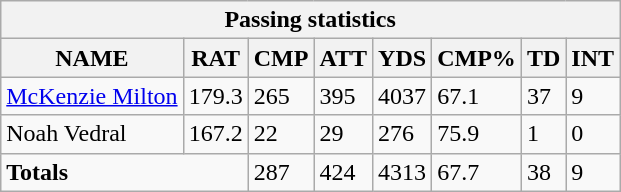<table class="wikitable sortable collapsible collapsed">
<tr>
<th colspan="10">Passing statistics</th>
</tr>
<tr>
<th>NAME</th>
<th>RAT</th>
<th>CMP</th>
<th>ATT</th>
<th>YDS</th>
<th>CMP%</th>
<th>TD</th>
<th>INT</th>
</tr>
<tr>
<td><a href='#'>McKenzie Milton</a></td>
<td>179.3</td>
<td>265</td>
<td>395</td>
<td>4037</td>
<td>67.1</td>
<td>37</td>
<td>9</td>
</tr>
<tr>
<td>Noah Vedral</td>
<td>167.2</td>
<td>22</td>
<td>29</td>
<td>276</td>
<td>75.9</td>
<td>1</td>
<td>0</td>
</tr>
<tr>
<td colspan=2><strong>Totals</strong></td>
<td>287</td>
<td>424</td>
<td>4313</td>
<td>67.7</td>
<td>38</td>
<td>9</td>
</tr>
</table>
